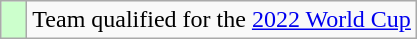<table class="wikitable" style="text-align: left;">
<tr>
<td width=10px bgcolor=#ccffcc></td>
<td>Team qualified for the <a href='#'>2022 World Cup</a></td>
</tr>
</table>
